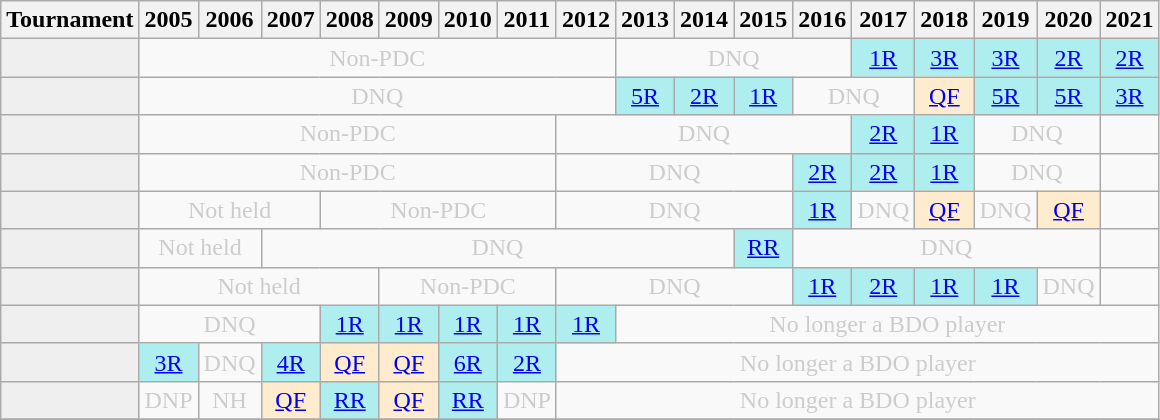<table class="wikitable" style="width:50%; margin:0">
<tr>
<th>Tournament</th>
<th>2005</th>
<th>2006</th>
<th>2007</th>
<th>2008</th>
<th>2009</th>
<th>2010</th>
<th>2011</th>
<th>2012</th>
<th>2013</th>
<th>2014</th>
<th>2015</th>
<th>2016</th>
<th>2017</th>
<th>2018</th>
<th>2019</th>
<th>2020</th>
<th>2021</th>
</tr>
<tr>
<td style="background:#efefef;"></td>
<td colspan="8" style="text-align:center; color:#ccc;">Non-PDC</td>
<td colspan="4" style="text-align:center; color:#ccc;">DNQ</td>
<td style="text-align:center; background:#afeeee;"><a href='#'>1R</a></td>
<td style="text-align:center; background:#afeeee;"><a href='#'>3R</a></td>
<td style="text-align:center; background:#afeeee;"><a href='#'>3R</a></td>
<td style="text-align:center; background:#afeeee;"><a href='#'>2R</a></td>
<td style="text-align:center; background:#afeeee;"><a href='#'>2R</a></td>
</tr>
<tr>
<td style="background:#efefef;"></td>
<td colspan="8" style="text-align:center; color:#ccc;">DNQ</td>
<td style="text-align:center; background:#afeeee;"><a href='#'>5R</a></td>
<td style="text-align:center; background:#afeeee;"><a href='#'>2R</a></td>
<td style="text-align:center; background:#afeeee;"><a href='#'>1R</a></td>
<td colspan="2" style="text-align:center; color:#ccc;">DNQ</td>
<td style="text-align:center; background:#ffebcd;"><a href='#'>QF</a></td>
<td style="text-align:center; background:#afeeee;"><a href='#'>5R</a></td>
<td style="text-align:center; background:#afeeee;"><a href='#'>5R</a></td>
<td style="text-align:center; background:#afeeee;"><a href='#'>3R</a></td>
</tr>
<tr>
<td style="background:#efefef;"></td>
<td colspan="7" style="text-align:center; color:#ccc;">Non-PDC</td>
<td colspan="5" style="text-align:center; color:#ccc;">DNQ</td>
<td style="text-align:center; background:#afeeee;"><a href='#'>2R</a></td>
<td style="text-align:center; background:#afeeee;"><a href='#'>1R</a></td>
<td colspan="2" style="text-align:center; color:#ccc;">DNQ</td>
<td></td>
</tr>
<tr>
<td style="background:#efefef;"></td>
<td colspan="7" style="text-align:center; color:#ccc;">Non-PDC</td>
<td colspan="4" style="text-align:center; color:#ccc;">DNQ</td>
<td style="text-align:center; background:#afeeee;"><a href='#'>2R</a></td>
<td style="text-align:center; background:#afeeee;"><a href='#'>2R</a></td>
<td style="text-align:center; background:#afeeee;"><a href='#'>1R</a></td>
<td colspan="2" style="text-align:center; color:#ccc;">DNQ</td>
<td></td>
</tr>
<tr>
<td style="background:#efefef;"></td>
<td colspan="3" style="text-align:center; color:#ccc;">Not held</td>
<td colspan="4" style="text-align:center; color:#ccc;">Non-PDC</td>
<td colspan="4" style="text-align:center; color:#ccc;">DNQ</td>
<td style="text-align:center; background:#afeeee;"><a href='#'>1R</a></td>
<td style="text-align:center; color:#ccc;">DNQ</td>
<td style="text-align:center; background:#ffebcd;"><a href='#'>QF</a></td>
<td style="text-align:center; color:#ccc;">DNQ</td>
<td style="text-align:center; background:#ffebcd;"><a href='#'>QF</a></td>
<td></td>
</tr>
<tr>
<td style="background:#efefef;"></td>
<td colspan="2" style="text-align:center; color:#ccc;">Not held</td>
<td colspan="8" style="text-align:center; color:#ccc;">DNQ</td>
<td style="text-align:center; background:#afeeee;"><a href='#'>RR</a></td>
<td colspan="5" style="text-align:center; color:#ccc;">DNQ</td>
<td></td>
</tr>
<tr>
<td style="background:#efefef;"></td>
<td colspan="4" style="text-align:center; color:#ccc;">Not held</td>
<td colspan="3" style="text-align:center; color:#ccc;">Non-PDC</td>
<td colspan="4" style="text-align:center; color:#ccc;">DNQ</td>
<td style="text-align:center; background:#afeeee;"><a href='#'>1R</a></td>
<td style="text-align:center; background:#afeeee;"><a href='#'>2R</a></td>
<td style="text-align:center; background:#afeeee;"><a href='#'>1R</a></td>
<td style="text-align:center; background:#afeeee;"><a href='#'>1R</a></td>
<td style="text-align:center; color:#ccc;">DNQ</td>
<td></td>
</tr>
<tr>
<td style="background:#efefef;"></td>
<td colspan="3" style="text-align:center; color:#ccc;">DNQ</td>
<td style="text-align:center; background:#afeeee;"><a href='#'>1R</a></td>
<td style="text-align:center; background:#afeeee;"><a href='#'>1R</a></td>
<td style="text-align:center; background:#afeeee;"><a href='#'>1R</a></td>
<td style="text-align:center; background:#afeeee;"><a href='#'>1R</a></td>
<td style="text-align:center; background:#afeeee;"><a href='#'>1R</a></td>
<td colspan="9" style="text-align:center; color:#ccc;">No longer a BDO player</td>
</tr>
<tr>
<td style="background:#efefef;"></td>
<td style="text-align:center; background:#afeeee;"><a href='#'>3R</a></td>
<td style="text-align:center; color:#ccc;">DNQ</td>
<td style="text-align:center; background:#afeeee;"><a href='#'>4R</a></td>
<td style="text-align:center; background:#ffebcd;"><a href='#'>QF</a></td>
<td style="text-align:center; background:#ffebcd;"><a href='#'>QF</a></td>
<td style="text-align:center; background:#afeeee;"><a href='#'>6R</a></td>
<td style="text-align:center; background:#afeeee;"><a href='#'>2R</a></td>
<td colspan="10" style="text-align:center; color:#ccc;">No longer a BDO player</td>
</tr>
<tr>
<td style="background:#efefef;"></td>
<td style="text-align:center; color:#ccc;">DNP</td>
<td style="text-align:center; color:#ccc;">NH</td>
<td style="text-align:center; background:#ffebcd;"><a href='#'>QF</a></td>
<td style="text-align:center; background:#afeeee;"><a href='#'>RR</a></td>
<td style="text-align:center; background:#ffebcd;"><a href='#'>QF</a></td>
<td style="text-align:center; background:#afeeee;"><a href='#'>RR</a></td>
<td style="text-align:center; color:#ccc;">DNP</td>
<td colspan="10" style="text-align:center; color:#ccc;">No longer a BDO player</td>
</tr>
<tr>
</tr>
</table>
